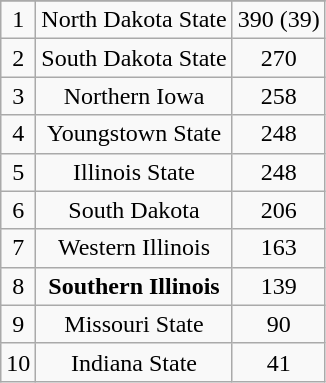<table class="wikitable">
<tr align="center">
</tr>
<tr align="center">
<td>1</td>
<td>North Dakota State</td>
<td>390 (39)</td>
</tr>
<tr align="center">
<td>2</td>
<td>South Dakota State</td>
<td>270</td>
</tr>
<tr align="center">
<td>3</td>
<td>Northern Iowa</td>
<td>258</td>
</tr>
<tr align="center">
<td>4</td>
<td>Youngstown State</td>
<td>248</td>
</tr>
<tr align="center">
<td>5</td>
<td>Illinois State</td>
<td>248</td>
</tr>
<tr align="center">
<td>6</td>
<td>South Dakota</td>
<td>206</td>
</tr>
<tr align="center">
<td>7</td>
<td>Western Illinois</td>
<td>163</td>
</tr>
<tr align="center">
<td>8</td>
<td><strong>Southern Illinois</strong></td>
<td>139</td>
</tr>
<tr align="center">
<td>9</td>
<td>Missouri State</td>
<td>90</td>
</tr>
<tr align="center">
<td>10</td>
<td>Indiana State</td>
<td>41</td>
</tr>
</table>
